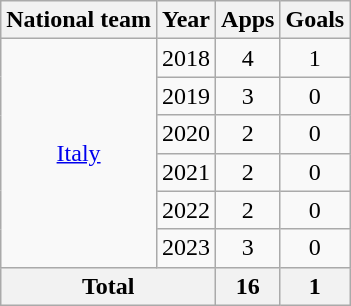<table class="wikitable" style="text-align:center">
<tr>
<th>National team</th>
<th>Year</th>
<th>Apps</th>
<th>Goals</th>
</tr>
<tr>
<td rowspan=6><a href='#'>Italy</a></td>
<td>2018</td>
<td>4</td>
<td>1</td>
</tr>
<tr>
<td>2019</td>
<td>3</td>
<td>0</td>
</tr>
<tr>
<td>2020</td>
<td>2</td>
<td>0</td>
</tr>
<tr>
<td>2021</td>
<td>2</td>
<td>0</td>
</tr>
<tr>
<td>2022</td>
<td>2</td>
<td>0</td>
</tr>
<tr>
<td>2023</td>
<td>3</td>
<td>0</td>
</tr>
<tr>
<th colspan=2>Total</th>
<th>16</th>
<th>1</th>
</tr>
</table>
